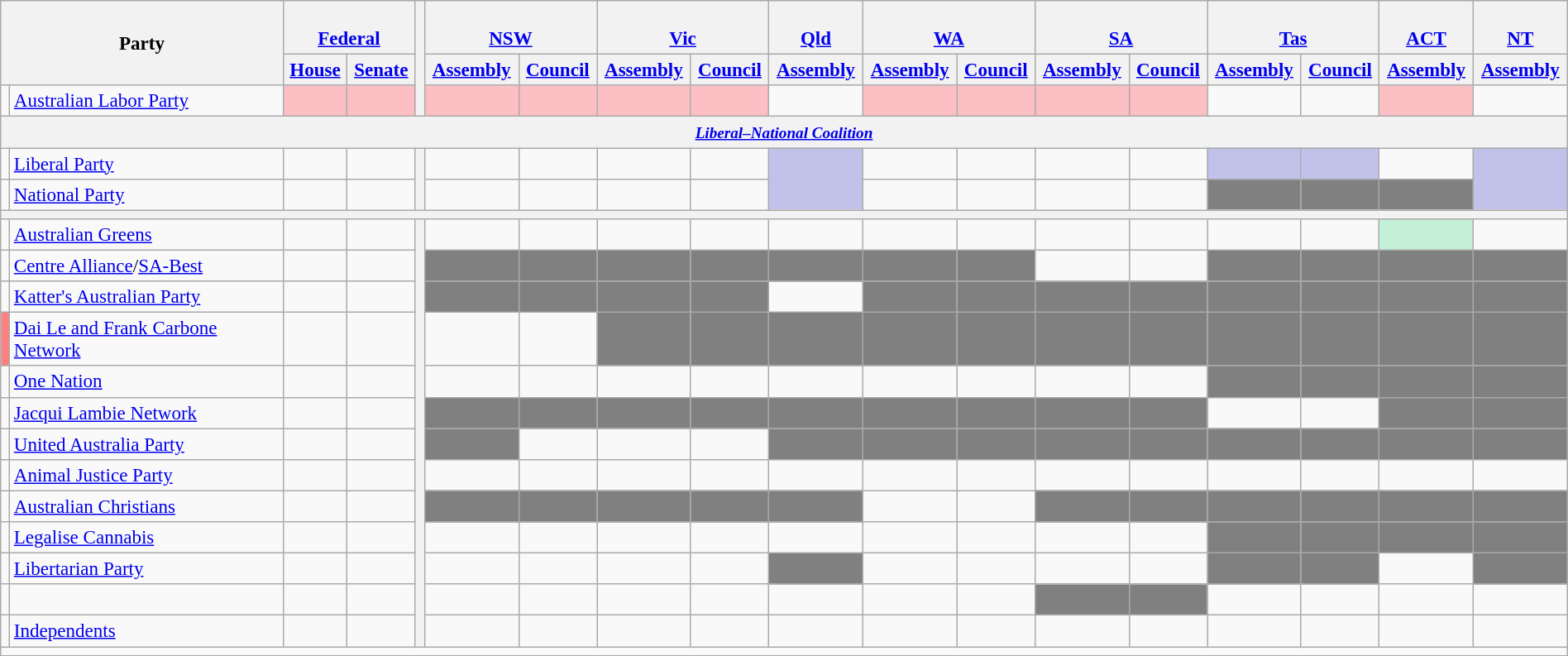<table class="wikitable" style="width:100%; font-size:96%;">
<tr>
<th colspan="2" rowspan="2" width="18%">Party</th>
<th colspan="2"><br><a href='#'>Federal</a></th>
<th rowspan=3></th>
<th colspan="2"><br><a href='#'>NSW</a></th>
<th colspan="2"><br><a href='#'>Vic</a></th>
<th><br><a href='#'>Qld</a></th>
<th colspan="2"><br><a href='#'>WA</a></th>
<th colspan="2"><br><a href='#'>SA</a></th>
<th colspan="2"><br><a href='#'>Tas</a></th>
<th><br><a href='#'>ACT</a></th>
<th><br><a href='#'>NT</a></th>
</tr>
<tr>
<th><a href='#'>House</a></th>
<th><a href='#'>Senate</a></th>
<th><a href='#'>Assembly</a></th>
<th><a href='#'>Council</a></th>
<th><a href='#'>Assembly</a></th>
<th><a href='#'>Council</a></th>
<th><a href='#'>Assembly</a></th>
<th><a href='#'>Assembly</a></th>
<th><a href='#'>Council</a></th>
<th><a href='#'>Assembly</a></th>
<th><a href='#'>Council</a></th>
<th><a href='#'>Assembly</a></th>
<th><a href='#'>Council</a></th>
<th><a href='#'>Assembly</a></th>
<th><a href='#'>Assembly</a></th>
</tr>
<tr>
<td></td>
<td><a href='#'>Australian Labor Party</a></td>
<td style="background:#FBBFC4"></td>
<td style="background:#FBBFC4"></td>
<td style="background:#FBBFC4"></td>
<td style="background:#FBBFC4"></td>
<td style="background:#FBBFC4"></td>
<td style="background:#FBBFC4"></td>
<td></td>
<td style="background:#FBBFC4"></td>
<td style="background:#FBBFC4"></td>
<td style="background:#FBBFC4"></td>
<td style="background:#FBBFC4"></td>
<td></td>
<td></td>
<td style="background:#FBBFC4"></td>
<td></td>
</tr>
<tr>
<th colspan="19"><small><em><a href='#'>Liberal–National Coalition</a></em></small></th>
</tr>
<tr>
<td></td>
<td><a href='#'>Liberal Party</a></td>
<td></td>
<td></td>
<th rowspan=2></th>
<td></td>
<td></td>
<td></td>
<td></td>
<td style="background:#C1C2EA" , rowspan="2"></td>
<td></td>
<td></td>
<td></td>
<td></td>
<td style="background:#C1C2EA"></td>
<td style="background:#C1C2EA"></td>
<td></td>
<td style="background:#C1C2EA", rowspan="2"></td>
</tr>
<tr>
<td></td>
<td><a href='#'>National Party</a></td>
<td></td>
<td></td>
<td></td>
<td></td>
<td></td>
<td></td>
<td></td>
<td></td>
<td></td>
<td></td>
<td style="background: grey"></td>
<td style="background: grey"></td>
<td style="background: grey"></td>
</tr>
<tr>
<th colspan="19"></th>
</tr>
<tr>
<td></td>
<td><a href='#'>Australian Greens</a></td>
<td></td>
<td></td>
<th rowspan="13"></th>
<td></td>
<td></td>
<td></td>
<td></td>
<td></td>
<td></td>
<td></td>
<td></td>
<td></td>
<td></td>
<td></td>
<td style="background:#C3F0D6"></td>
<td></td>
</tr>
<tr>
<td></td>
<td><a href='#'>Centre Alliance</a>/<a href='#'>SA-Best</a></td>
<td></td>
<td></td>
<td style="background: grey"></td>
<td style="background: grey"></td>
<td style="background: grey"></td>
<td style="background: grey"></td>
<td style="background: grey"></td>
<td style="background: grey"></td>
<td style="background: grey"></td>
<td></td>
<td></td>
<td style="background: grey"></td>
<td style="background: grey"></td>
<td style="background: grey"></td>
<td style="background: grey"></td>
</tr>
<tr>
<td></td>
<td><a href='#'>Katter's Australian Party</a></td>
<td></td>
<td></td>
<td style="background: grey"></td>
<td style="background: grey"></td>
<td style="background: grey"></td>
<td style="background: grey"></td>
<td></td>
<td style="background: grey"></td>
<td style="background: grey"></td>
<td style="background: grey"></td>
<td style="background: grey"></td>
<td style="background: grey"></td>
<td style="background: grey"></td>
<td style="background: grey"></td>
<td style="background: grey"></td>
</tr>
<tr>
<td bgcolor="#FF7F7F"></td>
<td><a href='#'>Dai Le and Frank Carbone Network</a></td>
<td></td>
<td></td>
<td></td>
<td></td>
<td style="background: grey"></td>
<td style="background: grey"></td>
<td style="background: grey"></td>
<td style="background: grey"></td>
<td style="background: grey"></td>
<td style="background: grey"></td>
<td style="background: grey"></td>
<td style="background: grey"></td>
<td style="background: grey"></td>
<td style="background: grey"></td>
<td style="background: grey"></td>
</tr>
<tr>
<td></td>
<td><a href='#'>One Nation</a></td>
<td></td>
<td></td>
<td></td>
<td></td>
<td></td>
<td></td>
<td></td>
<td></td>
<td></td>
<td></td>
<td></td>
<td style="background: grey"></td>
<td style="background: grey"></td>
<td style="background: grey"></td>
<td style="background: grey"></td>
</tr>
<tr>
<td></td>
<td><a href='#'>Jacqui Lambie Network</a></td>
<td></td>
<td></td>
<td style="background: grey"></td>
<td style="background: grey"></td>
<td style="background: grey"></td>
<td style="background: grey"></td>
<td style="background: grey"></td>
<td style="background: grey"></td>
<td style="background: grey"></td>
<td style="background: grey"></td>
<td style="background: grey"></td>
<td></td>
<td></td>
<td style="background: grey"></td>
<td style="background: grey"></td>
</tr>
<tr>
<td></td>
<td><a href='#'>United Australia Party</a></td>
<td></td>
<td></td>
<td style="background: grey"></td>
<td></td>
<td></td>
<td></td>
<td style="background: grey"></td>
<td style="background: grey"></td>
<td style="background: grey"></td>
<td style="background: grey"></td>
<td style="background: grey"></td>
<td style="background: grey"></td>
<td style="background: grey"></td>
<td style="background: grey"></td>
<td style="background: grey"></td>
</tr>
<tr>
<td><br></td>
<td><a href='#'>Animal Justice Party</a></td>
<td></td>
<td></td>
<td></td>
<td></td>
<td></td>
<td></td>
<td></td>
<td></td>
<td></td>
<td></td>
<td></td>
<td></td>
<td></td>
<td></td>
<td></td>
</tr>
<tr>
<td><br></td>
<td><a href='#'>Australian Christians</a></td>
<td></td>
<td></td>
<td style="background: grey"></td>
<td style="background: grey"></td>
<td style="background: grey"></td>
<td style="background: grey"></td>
<td style="background: grey"></td>
<td></td>
<td></td>
<td style="background: grey"></td>
<td style="background: grey"></td>
<td style="background: grey"></td>
<td style="background: grey"></td>
<td style="background: grey"></td>
<td style="background: grey"></td>
</tr>
<tr>
<td><br></td>
<td><a href='#'>Legalise Cannabis</a></td>
<td></td>
<td></td>
<td></td>
<td></td>
<td></td>
<td></td>
<td></td>
<td></td>
<td></td>
<td></td>
<td></td>
<td style="background: grey"></td>
<td style="background: grey"></td>
<td style="background: grey"></td>
<td style="background: grey"></td>
</tr>
<tr>
<td><br></td>
<td><a href='#'>Libertarian Party</a></td>
<td></td>
<td></td>
<td></td>
<td></td>
<td></td>
<td></td>
<td style="background: grey"></td>
<td></td>
<td></td>
<td></td>
<td></td>
<td style="background: grey"></td>
<td style="background: grey"></td>
<td></td>
<td style="background: grey"></td>
</tr>
<tr>
<td><br></td>
<td></td>
<td></td>
<td></td>
<td></td>
<td></td>
<td></td>
<td></td>
<td></td>
<td></td>
<td></td>
<td style="background: grey"></td>
<td style="background: grey"></td>
<td></td>
<td></td>
<td></td>
<td></td>
</tr>
<tr>
<td></td>
<td><a href='#'>Independents</a></td>
<td></td>
<td></td>
<td></td>
<td></td>
<td></td>
<td></td>
<td></td>
<td></td>
<td></td>
<td></td>
<td></td>
<td></td>
<td></td>
<td></td>
<td></td>
</tr>
<tr>
<td colspan="18"></td>
</tr>
</table>
